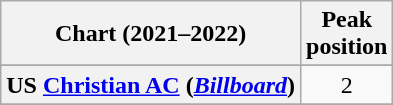<table class="wikitable sortable plainrowheaders" style="text-align:center">
<tr>
<th scope="col">Chart (2021–2022)</th>
<th scope="col">Peak<br>position</th>
</tr>
<tr>
</tr>
<tr>
</tr>
<tr>
</tr>
<tr>
<th scope="row">US <a href='#'>Christian AC</a> (<em><a href='#'>Billboard</a></em>)</th>
<td>2</td>
</tr>
<tr>
</tr>
</table>
